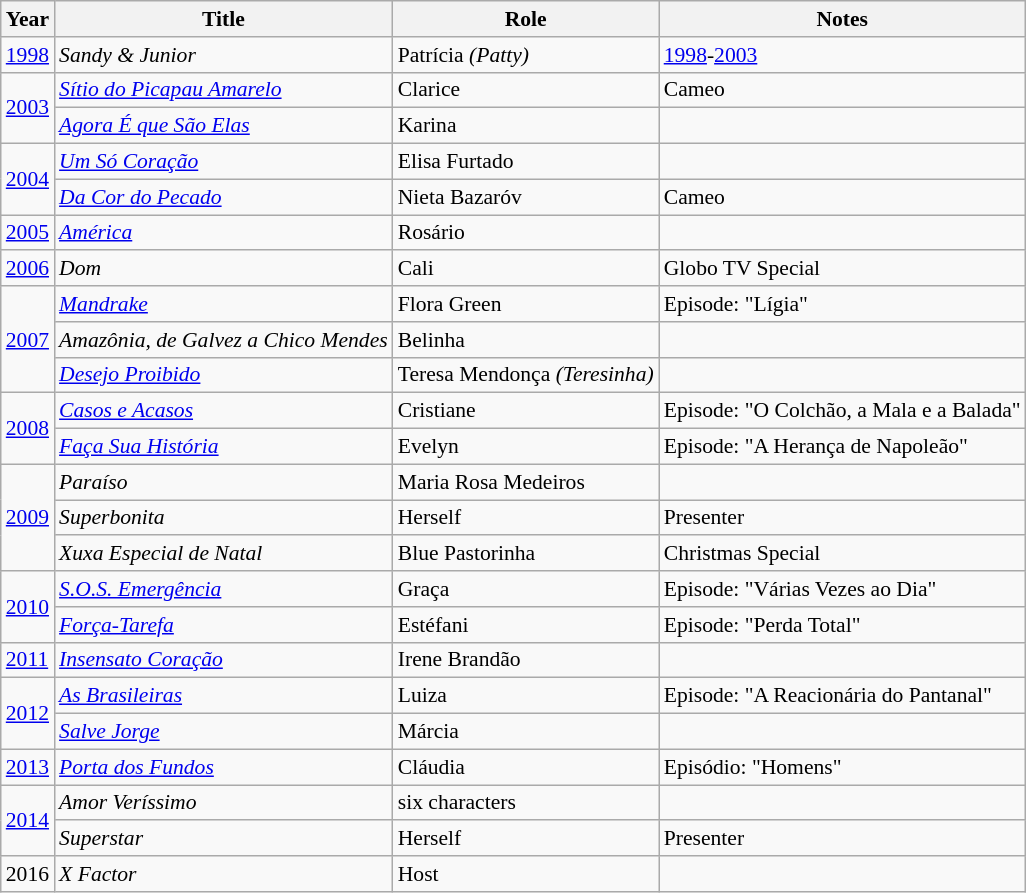<table class="wikitable" style="font-size: 90%;">
<tr>
<th>Year</th>
<th>Title</th>
<th>Role</th>
<th>Notes</th>
</tr>
<tr>
<td><a href='#'>1998</a></td>
<td><em>Sandy & Junior</em></td>
<td>Patrícia <em>(Patty)</em></td>
<td><a href='#'>1998</a>-<a href='#'>2003</a></td>
</tr>
<tr>
<td rowspan="2"><a href='#'>2003</a></td>
<td><em><a href='#'>Sítio do Picapau Amarelo</a></em></td>
<td>Clarice</td>
<td>Cameo</td>
</tr>
<tr>
<td><em><a href='#'>Agora É que São Elas</a></em></td>
<td>Karina</td>
<td></td>
</tr>
<tr>
<td rowspan="2"><a href='#'>2004</a></td>
<td><em><a href='#'>Um Só Coração</a></em></td>
<td>Elisa Furtado</td>
<td></td>
</tr>
<tr>
<td><em><a href='#'>Da Cor do Pecado</a></em></td>
<td>Nieta Bazaróv</td>
<td>Cameo</td>
</tr>
<tr>
<td><a href='#'>2005</a></td>
<td><em><a href='#'>América</a></em></td>
<td>Rosário</td>
<td></td>
</tr>
<tr>
<td><a href='#'>2006</a></td>
<td><em>Dom</em></td>
<td>Cali</td>
<td>Globo TV Special</td>
</tr>
<tr>
<td rowspan="3"><a href='#'>2007</a></td>
<td><em><a href='#'>Mandrake</a></em></td>
<td>Flora Green</td>
<td>Episode: "Lígia"</td>
</tr>
<tr>
<td><em>Amazônia, de Galvez a Chico Mendes</em></td>
<td>Belinha</td>
<td></td>
</tr>
<tr>
<td><em><a href='#'>Desejo Proibido</a></em></td>
<td>Teresa Mendonça <em>(Teresinha)</em></td>
<td></td>
</tr>
<tr>
<td rowspan="2"><a href='#'>2008</a></td>
<td><em><a href='#'>Casos e Acasos</a></em></td>
<td>Cristiane</td>
<td>Episode: "O Colchão, a Mala e a Balada"</td>
</tr>
<tr>
<td><em><a href='#'>Faça Sua História</a></em></td>
<td>Evelyn</td>
<td>Episode: "A Herança de Napoleão"</td>
</tr>
<tr>
<td rowspan="3"><a href='#'>2009</a></td>
<td><em>Paraíso</em></td>
<td>Maria Rosa Medeiros</td>
<td></td>
</tr>
<tr>
<td><em>Superbonita</em></td>
<td>Herself</td>
<td>Presenter</td>
</tr>
<tr>
<td><em>Xuxa Especial de Natal</em></td>
<td>Blue Pastorinha</td>
<td>Christmas Special</td>
</tr>
<tr>
<td rowspan="2"><a href='#'>2010</a></td>
<td><em><a href='#'>S.O.S. Emergência</a></em></td>
<td>Graça</td>
<td>Episode: "Várias Vezes ao Dia"</td>
</tr>
<tr>
<td><em><a href='#'>Força-Tarefa</a></em></td>
<td>Estéfani</td>
<td>Episode: "Perda Total"</td>
</tr>
<tr>
<td><a href='#'>2011</a></td>
<td><em><a href='#'>Insensato Coração</a></em></td>
<td>Irene Brandão</td>
<td></td>
</tr>
<tr>
<td rowspan="2"><a href='#'>2012</a></td>
<td><em><a href='#'>As Brasileiras</a></em></td>
<td>Luiza</td>
<td>Episode: "A Reacionária do Pantanal"</td>
</tr>
<tr>
<td><em><a href='#'>Salve Jorge</a></em></td>
<td>Márcia</td>
<td></td>
</tr>
<tr>
<td><a href='#'>2013</a></td>
<td><em><a href='#'>Porta dos Fundos</a></em></td>
<td>Cláudia</td>
<td>Episódio: "Homens"</td>
</tr>
<tr>
<td rowspan="2"><a href='#'>2014</a></td>
<td><em>Amor Veríssimo</em></td>
<td>six characters</td>
<td></td>
</tr>
<tr>
<td><em>Superstar</em></td>
<td>Herself</td>
<td>Presenter</td>
</tr>
<tr>
<td>2016</td>
<td><em>X Factor</em></td>
<td>Host</td>
<td></td>
</tr>
</table>
